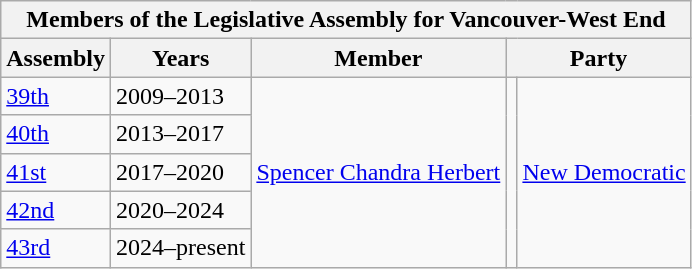<table class="wikitable">
<tr>
<th colspan="5">Members of the Legislative Assembly for Vancouver-West End</th>
</tr>
<tr>
<th>Assembly</th>
<th>Years</th>
<th>Member</th>
<th colspan="2">Party</th>
</tr>
<tr>
<td><a href='#'>39th</a></td>
<td>2009–2013</td>
<td rowspan="5"><a href='#'>Spencer Chandra Herbert</a></td>
<td rowspan=5 ></td>
<td rowspan=5><a href='#'>New Democratic</a></td>
</tr>
<tr>
<td><a href='#'>40th</a></td>
<td>2013–2017</td>
</tr>
<tr>
<td><a href='#'>41st</a></td>
<td>2017–2020</td>
</tr>
<tr>
<td><a href='#'>42nd</a></td>
<td>2020–2024</td>
</tr>
<tr>
<td><a href='#'>43rd</a></td>
<td>2024–present</td>
</tr>
</table>
